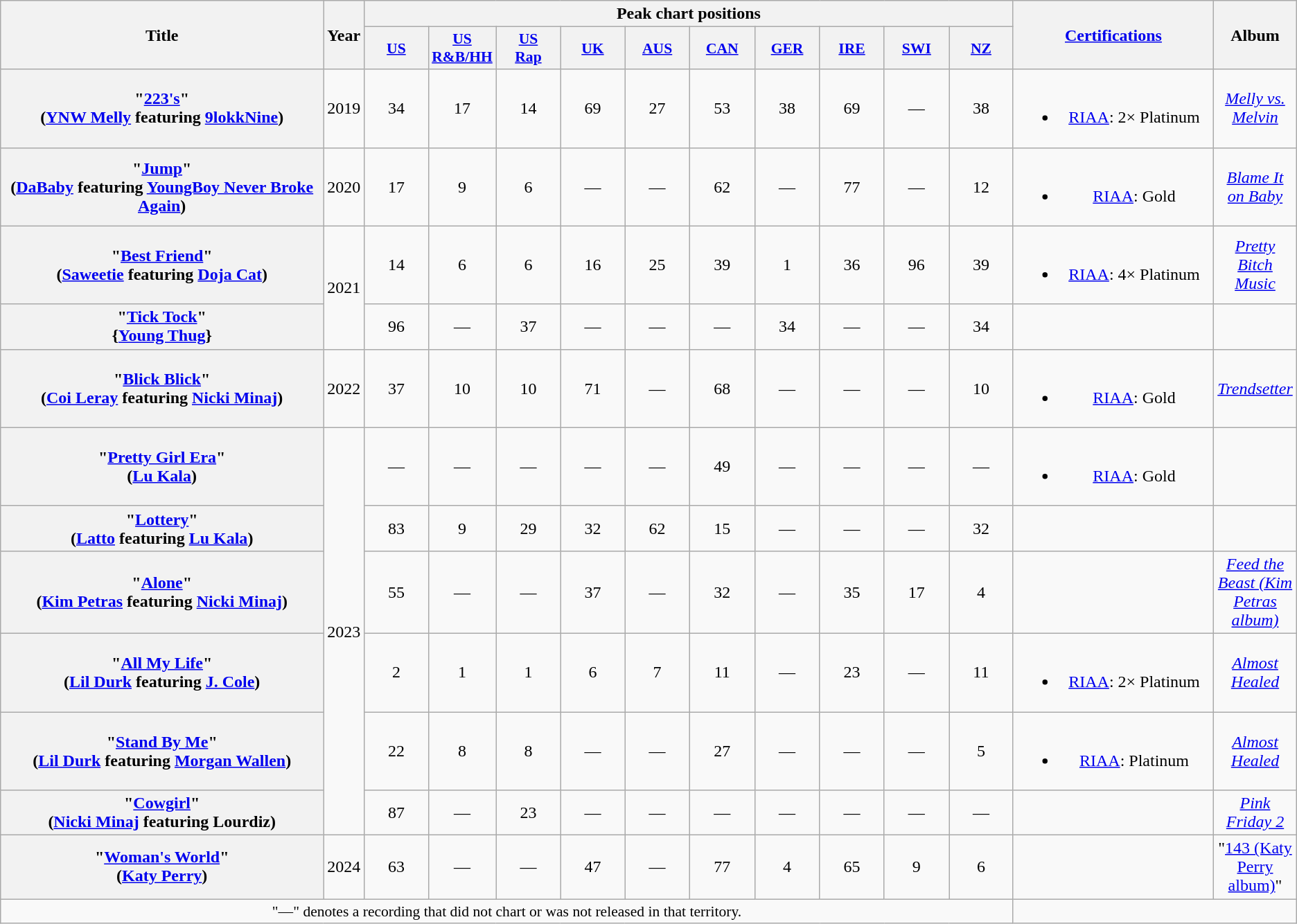<table class="wikitable plainrowheaders" style="text-align:center;">
<tr>
<th scope="col" rowspan="2" style="width:20em;">Title</th>
<th scope="col" rowspan="2">Year</th>
<th scope="col" colspan="10">Peak chart positions</th>
<th scope="col" rowspan="2" style="width:12em;"><a href='#'>Certifications</a></th>
<th scope="col" rowspan="2">Album</th>
</tr>
<tr>
<th scope="col" style="width:4em;font-size:90%;"><a href='#'>US</a></th>
<th scope="col" style="width:4em;font-size:90%;"><a href='#'>US R&B/HH</a></th>
<th scope="col" style="width:4em;font-size:90%;"><a href='#'>US<br>Rap</a></th>
<th scope="col" style="width:4em;font-size:90%;"><a href='#'>UK</a></th>
<th scope="col" style="width:4em;font-size:90%;"><a href='#'>AUS</a></th>
<th scope="col" style="width:4em;font-size:90%;"><a href='#'>CAN</a></th>
<th scope="col" style="width:4em;font-size:90%;"><a href='#'>GER</a></th>
<th scope="col" style="width:4em;font-size:90%;"><a href='#'>IRE</a></th>
<th scope="col" style="width:4em;font-size:90%;"><a href='#'>SWI</a></th>
<th scope="col" style="width:4em;font-size:90%;"><a href='#'>NZ</a></th>
</tr>
<tr>
<th scope="row">"<a href='#'>223's</a>"<br><span>(<a href='#'>YNW Melly</a> featuring <a href='#'>9lokkNine</a>)</span></th>
<td rowspan="1">2019</td>
<td>34</td>
<td>17</td>
<td>14</td>
<td>69</td>
<td>27</td>
<td>53</td>
<td>38</td>
<td>69</td>
<td>—</td>
<td>38</td>
<td><br><ul><li><a href='#'>RIAA</a>: 2× Platinum</li></ul></td>
<td rowspan="1"><em><a href='#'>Melly vs. Melvin</a></em></td>
</tr>
<tr>
<th scope="row">"<a href='#'>Jump</a>"<br><span>(<a href='#'>DaBaby</a> featuring <a href='#'>YoungBoy Never Broke Again</a>)</span></th>
<td rowspan="1">2020</td>
<td>17</td>
<td>9</td>
<td>6</td>
<td>—</td>
<td>—</td>
<td>62</td>
<td>—</td>
<td>77</td>
<td>—</td>
<td>12</td>
<td><br><ul><li><a href='#'>RIAA</a>: Gold</li></ul></td>
<td rowspan="1"><em><a href='#'>Blame It on Baby</a></em></td>
</tr>
<tr>
<th scope="row">"<a href='#'>Best Friend</a>"<br><span>(<a href='#'>Saweetie</a> featuring <a href='#'>Doja Cat</a>)</span></th>
<td rowspan="2">2021</td>
<td>14</td>
<td>6</td>
<td>6</td>
<td>16</td>
<td>25</td>
<td>39</td>
<td>1</td>
<td>36</td>
<td>96</td>
<td>39</td>
<td><br><ul><li><a href='#'>RIAA</a>: 4× Platinum</li></ul></td>
<td><em><a href='#'>Pretty Bitch Music</a></em></td>
</tr>
<tr>
<th scope="row">"<a href='#'>Tick Tock</a>"<br><span>{<a href='#'>Young Thug</a>}</span></th>
<td>96</td>
<td>—</td>
<td>37</td>
<td>—</td>
<td>—</td>
<td>—</td>
<td>34</td>
<td>—</td>
<td>—</td>
<td>34</td>
<td></td>
<td rowspan="1"></td>
</tr>
<tr>
<th scope="row">"<a href='#'>Blick Blick</a>"<br><span>(<a href='#'>Coi Leray</a> featuring <a href='#'>Nicki Minaj</a>)</span></th>
<td rowspan="1">2022</td>
<td>37</td>
<td>10</td>
<td>10</td>
<td>71</td>
<td>—</td>
<td>68</td>
<td>—</td>
<td>—</td>
<td>—</td>
<td>10</td>
<td><br><ul><li><a href='#'>RIAA</a>: Gold</li></ul></td>
<td rowspan="1"><em><a href='#'>Trendsetter</a></em></td>
</tr>
<tr>
<th scope="row">"<a href='#'>Pretty Girl Era</a>"<br><span>(<a href='#'>Lu Kala</a>) </span></th>
<td rowspan="6">2023</td>
<td>—</td>
<td>—</td>
<td>—</td>
<td>—</td>
<td>—</td>
<td>49</td>
<td>—</td>
<td>—</td>
<td>—</td>
<td>—</td>
<td><br><ul><li><a href='#'>RIAA</a>: Gold</li></ul></td>
<td rowspan="1"></td>
</tr>
<tr>
<th scope="row">"<a href='#'>Lottery</a>"<br><span>(<a href='#'>Latto</a> featuring <a href='#'>Lu Kala</a>)</span></th>
<td>83</td>
<td>9</td>
<td>29</td>
<td>32</td>
<td>62</td>
<td>15</td>
<td>—</td>
<td>—</td>
<td>—</td>
<td>32</td>
<td></td>
<td rowspan="1"></td>
</tr>
<tr>
<th scope="row">"<a href='#'>Alone</a>"<br><span>(<a href='#'>Kim Petras</a> featuring <a href='#'>Nicki Minaj</a>)</span></th>
<td>55</td>
<td>—</td>
<td>—</td>
<td>37</td>
<td>—</td>
<td>32</td>
<td>—</td>
<td>35</td>
<td>17</td>
<td>4</td>
<td></td>
<td rowspan="1"><em><a href='#'>Feed the Beast (Kim Petras album)</a></em></td>
</tr>
<tr>
<th scope="row">"<a href='#'>All My Life</a>"<br><span>(<a href='#'>Lil Durk</a> featuring <a href='#'>J. Cole</a>)</span></th>
<td>2</td>
<td>1</td>
<td>1</td>
<td>6</td>
<td>7</td>
<td>11</td>
<td>—</td>
<td>23</td>
<td>—</td>
<td>11</td>
<td><br><ul><li><a href='#'>RIAA</a>: 2× Platinum</li></ul></td>
<td rowspan="1"><em><a href='#'>Almost Healed</a></em></td>
</tr>
<tr>
<th scope="row">"<a href='#'>Stand By Me</a>"<br><span>(<a href='#'>Lil Durk</a> featuring <a href='#'>Morgan Wallen</a>)</span></th>
<td>22</td>
<td>8</td>
<td>8</td>
<td>—</td>
<td>—</td>
<td>27</td>
<td>—</td>
<td>—</td>
<td>—</td>
<td>5</td>
<td><br><ul><li><a href='#'>RIAA</a>: Platinum</li></ul></td>
<td rowspan="1"><em><a href='#'>Almost Healed</a></em></td>
</tr>
<tr>
<th scope="row">"<a href='#'>Cowgirl</a>"<br><span>(<a href='#'>Nicki Minaj</a> featuring Lourdiz)</span></th>
<td>87</td>
<td —>—</td>
<td>23</td>
<td>—</td>
<td>—</td>
<td>—</td>
<td>—</td>
<td>—</td>
<td>—</td>
<td>—</td>
<td></td>
<td rowspan="1"><em><a href='#'>Pink Friday 2</a></em></td>
</tr>
<tr |->
<th scope="row">"<a href='#'>Woman's World</a>"<br><span>(<a href='#'>Katy Perry</a>) </span></th>
<td rowspan="1">2024</td>
<td>63</td>
<td>—</td>
<td>—</td>
<td>47</td>
<td>—</td>
<td>77</td>
<td>4</td>
<td>65</td>
<td>9</td>
<td>6</td>
<td></td>
<td rowspan="1">"<a href='#'>143 (Katy Perry album)</a>"</td>
</tr>
<tr>
<td colspan="12" style="font-size:90%">"—" denotes a recording that did not chart or was not released in that territory.</td>
</tr>
</table>
